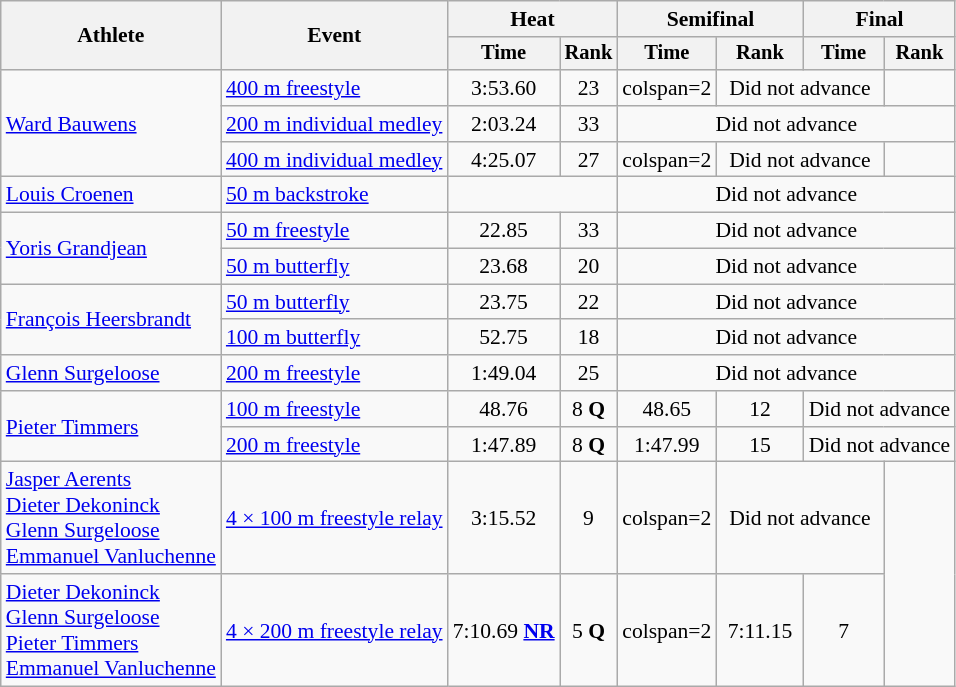<table class=wikitable style="font-size:90%">
<tr>
<th rowspan="2">Athlete</th>
<th rowspan="2">Event</th>
<th colspan="2">Heat</th>
<th colspan="2">Semifinal</th>
<th colspan="2">Final</th>
</tr>
<tr style="font-size:95%">
<th>Time</th>
<th>Rank</th>
<th>Time</th>
<th>Rank</th>
<th>Time</th>
<th>Rank</th>
</tr>
<tr align=center>
<td align=left rowspan=3><a href='#'>Ward Bauwens</a></td>
<td align=left><a href='#'>400 m freestyle</a></td>
<td>3:53.60</td>
<td>23</td>
<td>colspan=2 </td>
<td colspan=2>Did not advance</td>
</tr>
<tr align=center>
<td align=left><a href='#'>200 m individual medley</a></td>
<td>2:03.24</td>
<td>33</td>
<td colspan=4>Did not advance</td>
</tr>
<tr align=center>
<td align=left><a href='#'>400 m individual medley</a></td>
<td>4:25.07</td>
<td>27</td>
<td>colspan=2 </td>
<td colspan=2>Did not advance</td>
</tr>
<tr align=center>
<td align=left><a href='#'>Louis Croenen</a></td>
<td align=left><a href='#'>50 m backstroke</a></td>
<td colspan=2></td>
<td colspan=4>Did not advance</td>
</tr>
<tr align=center>
<td align=left rowspan=2><a href='#'>Yoris Grandjean</a></td>
<td align=left><a href='#'>50 m freestyle</a></td>
<td>22.85</td>
<td>33</td>
<td colspan=4>Did not advance</td>
</tr>
<tr align=center>
<td align=left><a href='#'>50 m butterfly</a></td>
<td>23.68</td>
<td>20</td>
<td colspan=4>Did not advance</td>
</tr>
<tr align=center>
<td align=left rowspan=2><a href='#'>François Heersbrandt</a></td>
<td align=left><a href='#'>50 m butterfly</a></td>
<td>23.75</td>
<td>22</td>
<td colspan=4>Did not advance</td>
</tr>
<tr align=center>
<td align=left><a href='#'>100 m butterfly</a></td>
<td>52.75</td>
<td>18</td>
<td colspan=4>Did not advance</td>
</tr>
<tr align=center>
<td align=left><a href='#'>Glenn Surgeloose</a></td>
<td align=left><a href='#'>200 m freestyle</a></td>
<td>1:49.04</td>
<td>25</td>
<td colspan=4>Did not advance</td>
</tr>
<tr align=center>
<td align=left rowspan=2><a href='#'>Pieter Timmers</a></td>
<td align=left><a href='#'>100 m freestyle</a></td>
<td>48.76</td>
<td>8 <strong>Q</strong></td>
<td>48.65</td>
<td>12</td>
<td colspan=2>Did not advance</td>
</tr>
<tr align=center>
<td align=left><a href='#'>200 m freestyle</a></td>
<td>1:47.89</td>
<td>8 <strong>Q</strong></td>
<td>1:47.99</td>
<td>15</td>
<td colspan=2>Did not advance</td>
</tr>
<tr align=center>
<td align=left><a href='#'>Jasper Aerents</a><br><a href='#'>Dieter Dekoninck</a><br><a href='#'>Glenn Surgeloose</a><br><a href='#'>Emmanuel Vanluchenne</a></td>
<td align=left><a href='#'>4 × 100 m freestyle relay</a></td>
<td>3:15.52</td>
<td>9</td>
<td>colspan=2 </td>
<td colspan=2>Did not advance</td>
</tr>
<tr align=center>
<td align=left><a href='#'>Dieter Dekoninck</a><br><a href='#'>Glenn Surgeloose</a><br><a href='#'>Pieter Timmers</a><br><a href='#'>Emmanuel Vanluchenne</a></td>
<td align=left><a href='#'>4 × 200 m freestyle relay</a></td>
<td>7:10.69 <strong><a href='#'>NR</a></strong></td>
<td>5 <strong>Q</strong></td>
<td>colspan=2 </td>
<td>7:11.15</td>
<td>7</td>
</tr>
</table>
